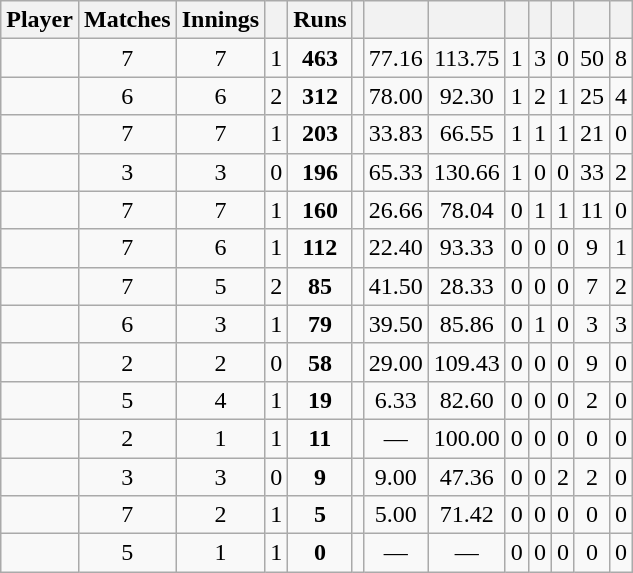<table class="wikitable sortable" style="text-align:center">
<tr>
<th>Player</th>
<th>Matches</th>
<th>Innings</th>
<th></th>
<th>Runs</th>
<th></th>
<th></th>
<th></th>
<th></th>
<th></th>
<th></th>
<th></th>
<th></th>
</tr>
<tr>
<td align="left"></td>
<td>7</td>
<td>7</td>
<td>1</td>
<td><strong>463</strong></td>
<td></td>
<td>77.16</td>
<td>113.75</td>
<td>1</td>
<td>3</td>
<td>0</td>
<td>50</td>
<td>8</td>
</tr>
<tr>
<td align="left"></td>
<td>6</td>
<td>6</td>
<td>2</td>
<td><strong>312</strong></td>
<td></td>
<td>78.00</td>
<td>92.30</td>
<td>1</td>
<td>2</td>
<td>1</td>
<td>25</td>
<td>4</td>
</tr>
<tr>
<td align="left"></td>
<td>7</td>
<td>7</td>
<td>1</td>
<td><strong>203</strong></td>
<td></td>
<td>33.83</td>
<td>66.55</td>
<td>1</td>
<td>1</td>
<td>1</td>
<td>21</td>
<td>0</td>
</tr>
<tr>
<td align="left"></td>
<td>3</td>
<td>3</td>
<td>0</td>
<td><strong>196</strong></td>
<td></td>
<td>65.33</td>
<td>130.66</td>
<td>1</td>
<td>0</td>
<td>0</td>
<td>33</td>
<td>2</td>
</tr>
<tr>
<td align="left"></td>
<td>7</td>
<td>7</td>
<td>1</td>
<td><strong>160</strong></td>
<td></td>
<td>26.66</td>
<td>78.04</td>
<td>0</td>
<td>1</td>
<td>1</td>
<td>11</td>
<td>0</td>
</tr>
<tr>
<td align="left"></td>
<td>7</td>
<td>6</td>
<td>1</td>
<td><strong>112</strong></td>
<td></td>
<td>22.40</td>
<td>93.33</td>
<td>0</td>
<td>0</td>
<td>0</td>
<td>9</td>
<td>1</td>
</tr>
<tr>
<td align="left"></td>
<td>7</td>
<td>5</td>
<td>2</td>
<td><strong>85</strong></td>
<td></td>
<td>41.50</td>
<td>28.33</td>
<td>0</td>
<td>0</td>
<td>0</td>
<td>7</td>
<td>2</td>
</tr>
<tr>
<td align="left"></td>
<td>6</td>
<td>3</td>
<td>1</td>
<td><strong>79</strong></td>
<td></td>
<td>39.50</td>
<td>85.86</td>
<td>0</td>
<td>1</td>
<td>0</td>
<td>3</td>
<td>3</td>
</tr>
<tr>
<td align="left"></td>
<td>2</td>
<td>2</td>
<td>0</td>
<td><strong>58</strong></td>
<td></td>
<td>29.00</td>
<td>109.43</td>
<td>0</td>
<td>0</td>
<td>0</td>
<td>9</td>
<td>0</td>
</tr>
<tr>
<td align="left"></td>
<td>5</td>
<td>4</td>
<td>1</td>
<td><strong>19</strong></td>
<td></td>
<td>6.33</td>
<td>82.60</td>
<td>0</td>
<td>0</td>
<td>0</td>
<td>2</td>
<td>0</td>
</tr>
<tr>
<td align="left"></td>
<td>2</td>
<td>1</td>
<td>1</td>
<td><strong>11</strong></td>
<td></td>
<td>—</td>
<td>100.00</td>
<td>0</td>
<td>0</td>
<td>0</td>
<td>0</td>
<td>0</td>
</tr>
<tr>
<td align="left"></td>
<td>3</td>
<td>3</td>
<td>0</td>
<td><strong>9</strong></td>
<td></td>
<td>9.00</td>
<td>47.36</td>
<td>0</td>
<td>0</td>
<td>2</td>
<td>2</td>
<td>0</td>
</tr>
<tr>
<td align="left"></td>
<td>7</td>
<td>2</td>
<td>1</td>
<td><strong>5</strong></td>
<td></td>
<td>5.00</td>
<td>71.42</td>
<td>0</td>
<td>0</td>
<td>0</td>
<td>0</td>
<td>0</td>
</tr>
<tr>
<td align="left"></td>
<td>5</td>
<td>1</td>
<td>1</td>
<td><strong>0</strong></td>
<td></td>
<td>—</td>
<td>—</td>
<td>0</td>
<td>0</td>
<td>0</td>
<td>0</td>
<td>0</td>
</tr>
</table>
